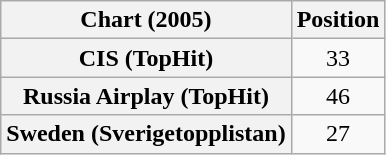<table class="wikitable plainrowheaders" style="text-align:center">
<tr>
<th>Chart (2005)</th>
<th>Position</th>
</tr>
<tr>
<th scope="row">CIS (TopHit)</th>
<td>33</td>
</tr>
<tr>
<th scope="row">Russia Airplay (TopHit)</th>
<td>46</td>
</tr>
<tr>
<th scope="row">Sweden (Sverigetopplistan)</th>
<td>27</td>
</tr>
</table>
